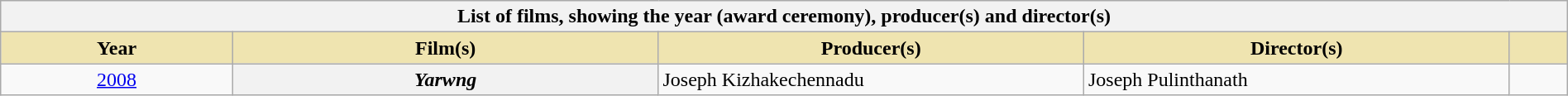<table class="wikitable plainrowheaders" style="width:100%">
<tr>
<th colspan="5">List of films, showing the year (award ceremony), producer(s) and director(s)</th>
</tr>
<tr>
<th scope="col" style="background-color:#EFE4B0;width:12%;">Year</th>
<th scope="col" style="background-color:#EFE4B0;width:22%;">Film(s)</th>
<th scope="col" style="background-color:#EFE4B0;width:22%;">Producer(s)</th>
<th scope="col" style="background-color:#EFE4B0;width:22%;">Director(s)</th>
<th scope="col" style="background-color:#EFE4B0;width:3%;" class="unsortable"></th>
</tr>
<tr>
<td style="text-align:center;"><a href='#'>2008<br></a></td>
<th scope="row"><em>Yarwng</em></th>
<td>Joseph Kizhakechennadu</td>
<td>Joseph Pulinthanath</td>
<td align="center"></td>
</tr>
</table>
